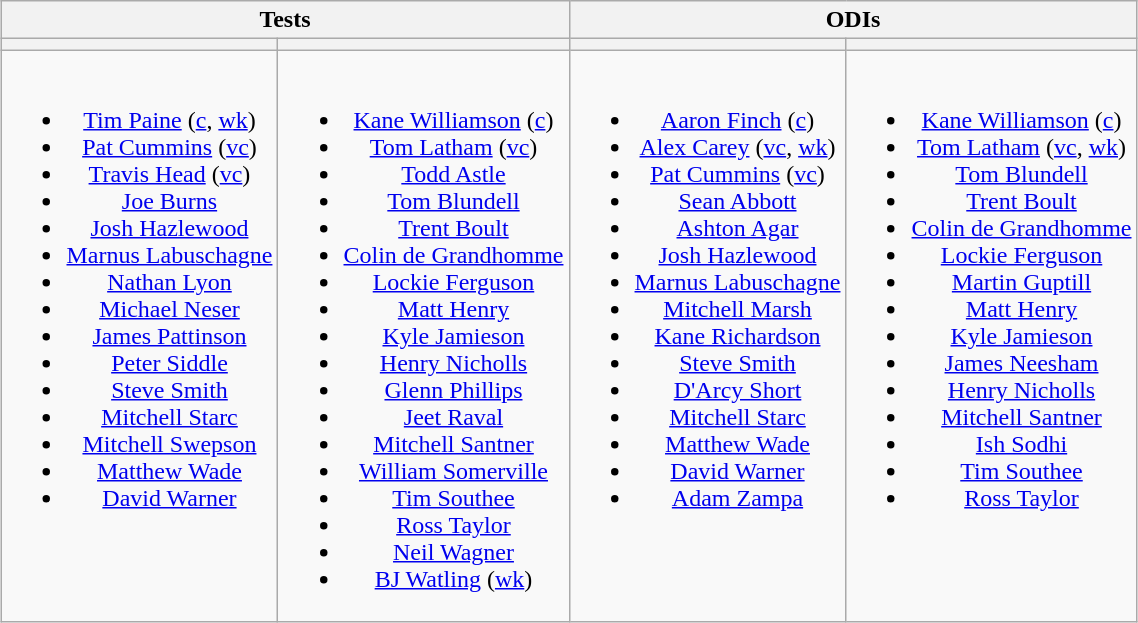<table class="wikitable" style="text-align:center; margin:auto">
<tr>
<th colspan=2>Tests</th>
<th colspan=2>ODIs</th>
</tr>
<tr>
<th></th>
<th></th>
<th></th>
<th></th>
</tr>
<tr style="vertical-align:top">
<td><br><ul><li><a href='#'>Tim Paine</a> (<a href='#'>c</a>, <a href='#'>wk</a>)</li><li><a href='#'>Pat Cummins</a> (<a href='#'>vc</a>)</li><li><a href='#'>Travis Head</a> (<a href='#'>vc</a>)</li><li><a href='#'>Joe Burns</a></li><li><a href='#'>Josh Hazlewood</a></li><li><a href='#'>Marnus Labuschagne</a></li><li><a href='#'>Nathan Lyon</a></li><li><a href='#'>Michael Neser</a></li><li><a href='#'>James Pattinson</a></li><li><a href='#'>Peter Siddle</a></li><li><a href='#'>Steve Smith</a></li><li><a href='#'>Mitchell Starc</a></li><li><a href='#'>Mitchell Swepson</a></li><li><a href='#'>Matthew Wade</a></li><li><a href='#'>David Warner</a></li></ul></td>
<td><br><ul><li><a href='#'>Kane Williamson</a> (<a href='#'>c</a>)</li><li><a href='#'>Tom Latham</a> (<a href='#'>vc</a>)</li><li><a href='#'>Todd Astle</a></li><li><a href='#'>Tom Blundell</a></li><li><a href='#'>Trent Boult</a></li><li><a href='#'>Colin de Grandhomme</a></li><li><a href='#'>Lockie Ferguson</a></li><li><a href='#'>Matt Henry</a></li><li><a href='#'>Kyle Jamieson</a></li><li><a href='#'>Henry Nicholls</a></li><li><a href='#'>Glenn Phillips</a></li><li><a href='#'>Jeet Raval</a></li><li><a href='#'>Mitchell Santner</a></li><li><a href='#'>William Somerville</a></li><li><a href='#'>Tim Southee</a></li><li><a href='#'>Ross Taylor</a></li><li><a href='#'>Neil Wagner</a></li><li><a href='#'>BJ Watling</a> (<a href='#'>wk</a>)</li></ul></td>
<td><br><ul><li><a href='#'>Aaron Finch</a> (<a href='#'>c</a>)</li><li><a href='#'>Alex Carey</a> (<a href='#'>vc</a>, <a href='#'>wk</a>)</li><li><a href='#'>Pat Cummins</a> (<a href='#'>vc</a>)</li><li><a href='#'>Sean Abbott</a></li><li><a href='#'>Ashton Agar</a></li><li><a href='#'>Josh Hazlewood</a></li><li><a href='#'>Marnus Labuschagne</a></li><li><a href='#'>Mitchell Marsh</a></li><li><a href='#'>Kane Richardson</a></li><li><a href='#'>Steve Smith</a></li><li><a href='#'>D'Arcy Short</a></li><li><a href='#'>Mitchell Starc</a></li><li><a href='#'>Matthew Wade</a></li><li><a href='#'>David Warner</a></li><li><a href='#'>Adam Zampa</a></li></ul></td>
<td><br><ul><li><a href='#'>Kane Williamson</a> (<a href='#'>c</a>)</li><li><a href='#'>Tom Latham</a> (<a href='#'>vc</a>, <a href='#'>wk</a>)</li><li><a href='#'>Tom Blundell</a></li><li><a href='#'>Trent Boult</a></li><li><a href='#'>Colin de Grandhomme</a></li><li><a href='#'>Lockie Ferguson</a></li><li><a href='#'>Martin Guptill</a></li><li><a href='#'>Matt Henry</a></li><li><a href='#'>Kyle Jamieson</a></li><li><a href='#'>James Neesham</a></li><li><a href='#'>Henry Nicholls</a></li><li><a href='#'>Mitchell Santner</a></li><li><a href='#'>Ish Sodhi</a></li><li><a href='#'>Tim Southee</a></li><li><a href='#'>Ross Taylor</a></li></ul></td>
</tr>
</table>
